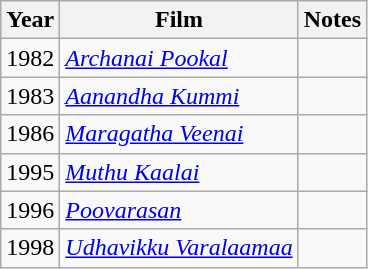<table class="wikitable" style="font-size: 100%;">
<tr>
<th>Year</th>
<th>Film</th>
<th>Notes</th>
</tr>
<tr>
<td>1982</td>
<td><em><a href='#'>Archanai Pookal</a></em></td>
<td></td>
</tr>
<tr>
<td>1983</td>
<td><em><a href='#'>Aanandha Kummi</a></em></td>
<td></td>
</tr>
<tr>
<td>1986</td>
<td><em><a href='#'>Maragatha Veenai</a></em></td>
<td></td>
</tr>
<tr>
<td>1995</td>
<td><em><a href='#'>Muthu Kaalai</a></em></td>
<td></td>
</tr>
<tr>
<td>1996</td>
<td><em><a href='#'>Poovarasan</a></em></td>
<td></td>
</tr>
<tr>
<td>1998</td>
<td><em><a href='#'>Udhavikku Varalaamaa</a></em></td>
<td></td>
</tr>
</table>
